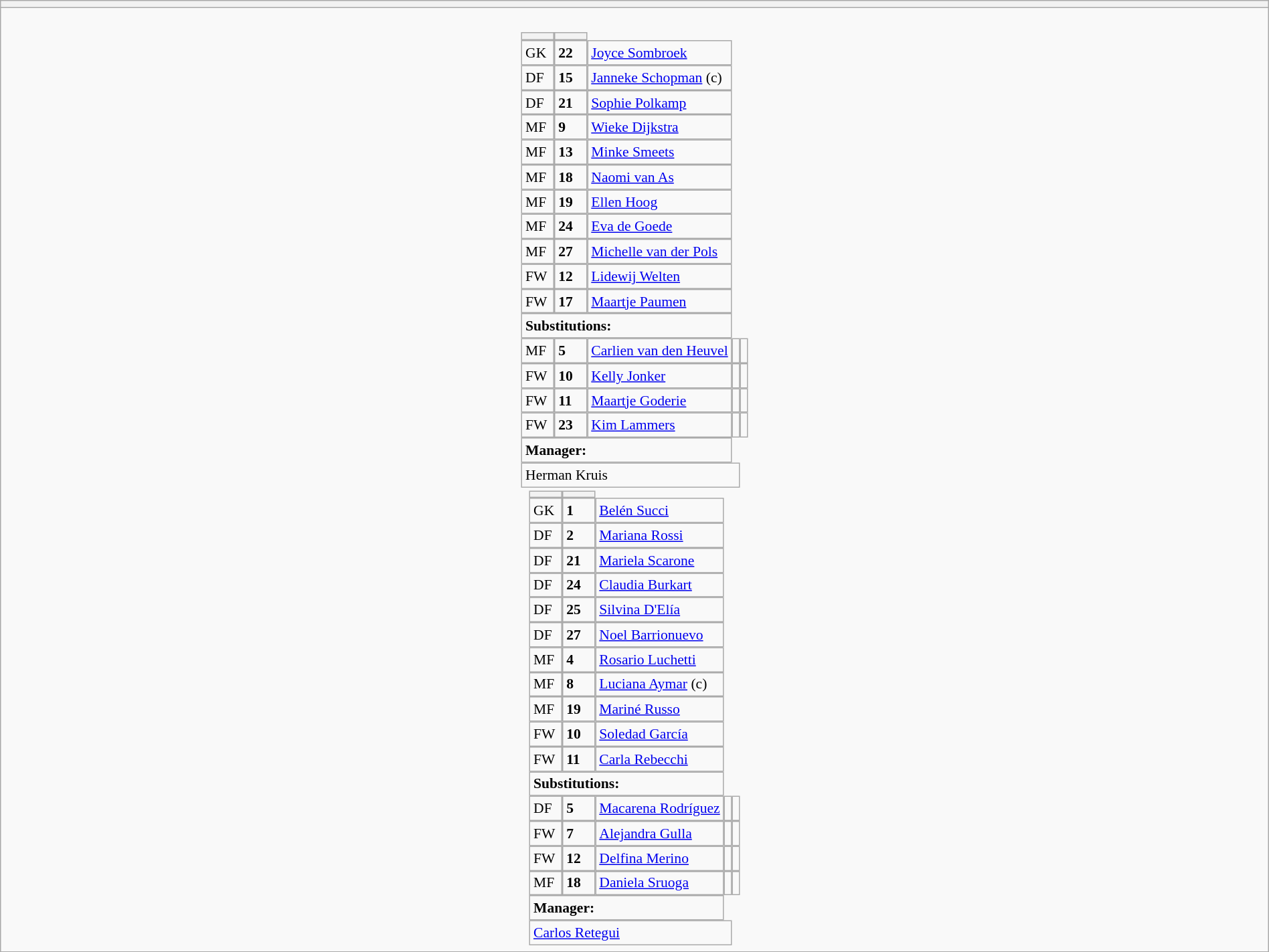<table style="width:100%" class="wikitable collapsible collapsed">
<tr>
<th></th>
</tr>
<tr>
<td><br>






<table style="font-size:90%; margin:0.2em auto;" cellspacing="0" cellpadding="0">
<tr>
<th width="25"></th>
<th width="25"></th>
</tr>
<tr>
<td>GK</td>
<td><strong>22</strong></td>
<td><a href='#'>Joyce Sombroek</a></td>
</tr>
<tr>
<td>DF</td>
<td><strong>15</strong></td>
<td><a href='#'>Janneke Schopman</a> (c)</td>
</tr>
<tr>
<td>DF</td>
<td><strong>21</strong></td>
<td><a href='#'>Sophie Polkamp</a></td>
</tr>
<tr>
<td>MF</td>
<td><strong>9</strong></td>
<td><a href='#'>Wieke Dijkstra</a></td>
</tr>
<tr>
<td>MF</td>
<td><strong>13</strong></td>
<td><a href='#'>Minke Smeets</a></td>
</tr>
<tr>
<td>MF</td>
<td><strong>18</strong></td>
<td><a href='#'>Naomi van As</a></td>
</tr>
<tr>
<td>MF</td>
<td><strong>19</strong></td>
<td><a href='#'>Ellen Hoog</a></td>
</tr>
<tr>
<td>MF</td>
<td><strong>24</strong></td>
<td><a href='#'>Eva de Goede</a></td>
</tr>
<tr>
<td>MF</td>
<td><strong>27</strong></td>
<td><a href='#'>Michelle van der Pols</a></td>
</tr>
<tr>
<td>FW</td>
<td><strong>12</strong></td>
<td><a href='#'>Lidewij Welten</a></td>
</tr>
<tr>
<td>FW</td>
<td><strong>17</strong></td>
<td><a href='#'>Maartje Paumen</a></td>
</tr>
<tr>
<td colspan=3><strong>Substitutions:</strong></td>
</tr>
<tr>
<td>MF</td>
<td><strong>5</strong></td>
<td><a href='#'>Carlien van den Heuvel</a></td>
<td></td>
<td></td>
</tr>
<tr>
<td>FW</td>
<td><strong>10</strong></td>
<td><a href='#'>Kelly Jonker</a></td>
<td></td>
<td></td>
</tr>
<tr>
<td>FW</td>
<td><strong>11</strong></td>
<td><a href='#'>Maartje Goderie</a></td>
<td></td>
<td></td>
</tr>
<tr>
<td>FW</td>
<td><strong>23</strong></td>
<td><a href='#'>Kim Lammers</a></td>
<td></td>
<td></td>
</tr>
<tr>
<td colspan=3><strong>Manager:</strong></td>
</tr>
<tr>
<td colspan=4> Herman Kruis</td>
</tr>
</table>
<table cellspacing="0" cellpadding="0" style="font-size:90%; margin:0.2em auto;">
<tr>
<th width="25"></th>
<th width="25"></th>
</tr>
<tr>
<td>GK</td>
<td><strong>1</strong></td>
<td><a href='#'>Belén Succi</a></td>
</tr>
<tr>
<td>DF</td>
<td><strong>2</strong></td>
<td><a href='#'>Mariana Rossi</a></td>
</tr>
<tr>
<td>DF</td>
<td><strong>21</strong></td>
<td><a href='#'>Mariela Scarone</a></td>
</tr>
<tr>
<td>DF</td>
<td><strong>24</strong></td>
<td><a href='#'>Claudia Burkart</a></td>
</tr>
<tr>
<td>DF</td>
<td><strong>25</strong></td>
<td><a href='#'>Silvina D'Elía</a></td>
</tr>
<tr>
<td>DF</td>
<td><strong>27</strong></td>
<td><a href='#'>Noel Barrionuevo</a></td>
</tr>
<tr>
<td>MF</td>
<td><strong>4</strong></td>
<td><a href='#'>Rosario Luchetti</a></td>
</tr>
<tr>
<td>MF</td>
<td><strong>8</strong></td>
<td><a href='#'>Luciana Aymar</a> (c)</td>
</tr>
<tr>
<td>MF</td>
<td><strong>19</strong></td>
<td><a href='#'>Mariné Russo</a></td>
</tr>
<tr>
<td>FW</td>
<td><strong>10</strong></td>
<td><a href='#'>Soledad García</a></td>
</tr>
<tr>
<td>FW</td>
<td><strong>11</strong></td>
<td><a href='#'>Carla Rebecchi</a></td>
</tr>
<tr>
<td colspan=3><strong>Substitutions:</strong></td>
</tr>
<tr>
<td>DF</td>
<td><strong>5</strong></td>
<td><a href='#'>Macarena Rodríguez</a></td>
<td></td>
<td></td>
</tr>
<tr>
<td>FW</td>
<td><strong>7</strong></td>
<td><a href='#'>Alejandra Gulla</a></td>
<td></td>
<td></td>
</tr>
<tr>
<td>FW</td>
<td><strong>12</strong></td>
<td><a href='#'>Delfina Merino</a></td>
<td></td>
<td></td>
</tr>
<tr>
<td>MF</td>
<td><strong>18</strong></td>
<td><a href='#'>Daniela Sruoga</a></td>
<td></td>
<td></td>
</tr>
<tr>
<td colspan=3><strong>Manager:</strong></td>
</tr>
<tr>
<td colspan=4> <a href='#'>Carlos Retegui</a></td>
</tr>
</table>

</td>
</tr>
</table>
